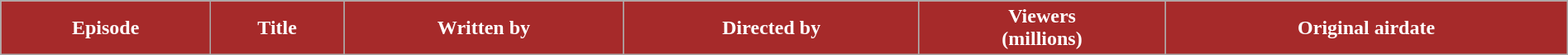<table class="wikitable plainrowheaders" style="width:100%;">
<tr style="color:#fff;">
<th style="background:#A62A2A;">Episode</th>
<th style="background:#A62A2A;">Title</th>
<th style="background:#A62A2A;">Written by</th>
<th style="background:#A62A2A;">Directed by</th>
<th style="background:#A62A2A;">Viewers<br>(millions)</th>
<th style="background:#A62A2A;">Original airdate<br>


</th>
</tr>
</table>
